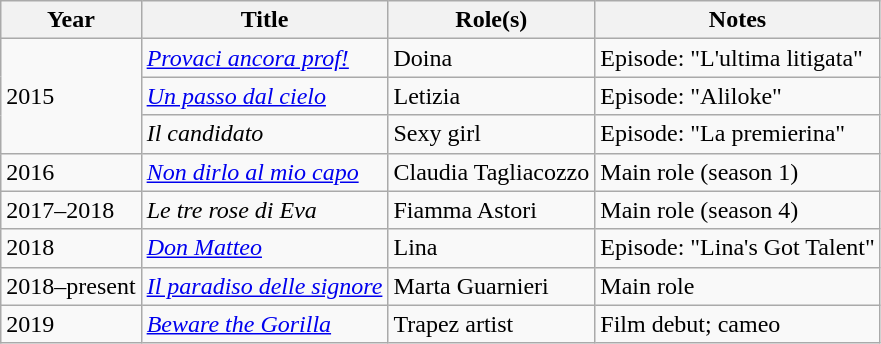<table class="wikitable plainrowheaders sortable">
<tr>
<th scope="col">Year</th>
<th scope="col">Title</th>
<th scope="col">Role(s)</th>
<th scope="col" class="unsortable">Notes</th>
</tr>
<tr>
<td rowspan="3">2015</td>
<td><em><a href='#'>Provaci ancora prof!</a></em></td>
<td>Doina</td>
<td>Episode: "L'ultima litigata"</td>
</tr>
<tr>
<td><em><a href='#'>Un passo dal cielo</a></em></td>
<td>Letizia</td>
<td>Episode: "Aliloke"</td>
</tr>
<tr>
<td><em>Il candidato</em></td>
<td>Sexy girl</td>
<td>Episode: "La premierina"</td>
</tr>
<tr>
<td>2016</td>
<td><em><a href='#'>Non dirlo al mio capo</a></em></td>
<td>Claudia Tagliacozzo</td>
<td>Main role (season 1)</td>
</tr>
<tr>
<td>2017–2018</td>
<td><em>Le tre rose di Eva</em></td>
<td>Fiamma Astori</td>
<td>Main role (season 4)</td>
</tr>
<tr>
<td>2018</td>
<td><em><a href='#'>Don Matteo</a></em></td>
<td>Lina</td>
<td>Episode: "Lina's Got Talent"</td>
</tr>
<tr>
<td>2018–present</td>
<td><em><a href='#'>Il paradiso delle signore</a></em></td>
<td>Marta Guarnieri</td>
<td>Main role</td>
</tr>
<tr>
<td>2019</td>
<td><em><a href='#'>Beware the Gorilla</a></em></td>
<td>Trapez artist</td>
<td>Film debut; cameo</td>
</tr>
</table>
